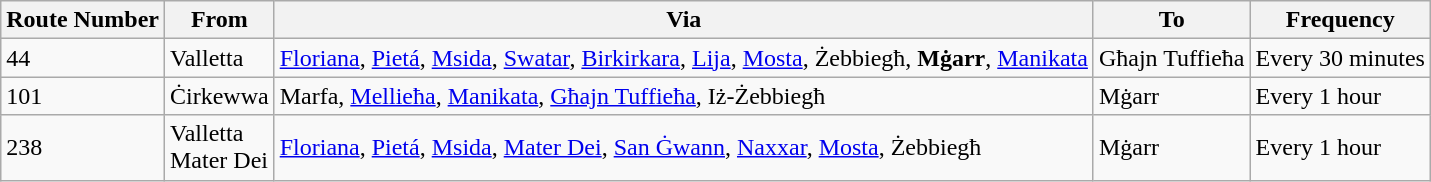<table class="wikitable sortable">
<tr>
<th>Route Number</th>
<th>From</th>
<th>Via</th>
<th>To</th>
<th>Frequency</th>
</tr>
<tr>
<td>44</td>
<td>Valletta</td>
<td><a href='#'>Floriana</a>, <a href='#'>Pietá</a>, <a href='#'>Msida</a>, <a href='#'>Swatar</a>, <a href='#'>Birkirkara</a>, <a href='#'>Lija</a>, <a href='#'>Mosta</a>, Żebbiegħ, <strong>Mġarr</strong>, <a href='#'>Manikata</a></td>
<td>Għajn Tuffieħa</td>
<td>Every 30 minutes</td>
</tr>
<tr>
<td>101</td>
<td>Ċirkewwa</td>
<td>Marfa, <a href='#'>Mellieħa</a>, <a href='#'>Manikata</a>, <a href='#'>Għajn Tuffieħa</a>, Iż-Żebbiegħ</td>
<td>Mġarr</td>
<td>Every 1 hour</td>
</tr>
<tr>
<td>238</td>
<td>Valletta<br>Mater Dei</td>
<td><a href='#'>Floriana</a>, <a href='#'>Pietá</a>, <a href='#'>Msida</a>, <a href='#'>Mater Dei</a>, <a href='#'>San Ġwann</a>, <a href='#'>Naxxar</a>, <a href='#'>Mosta</a>, Żebbiegħ</td>
<td>Mġarr</td>
<td>Every 1 hour</td>
</tr>
</table>
